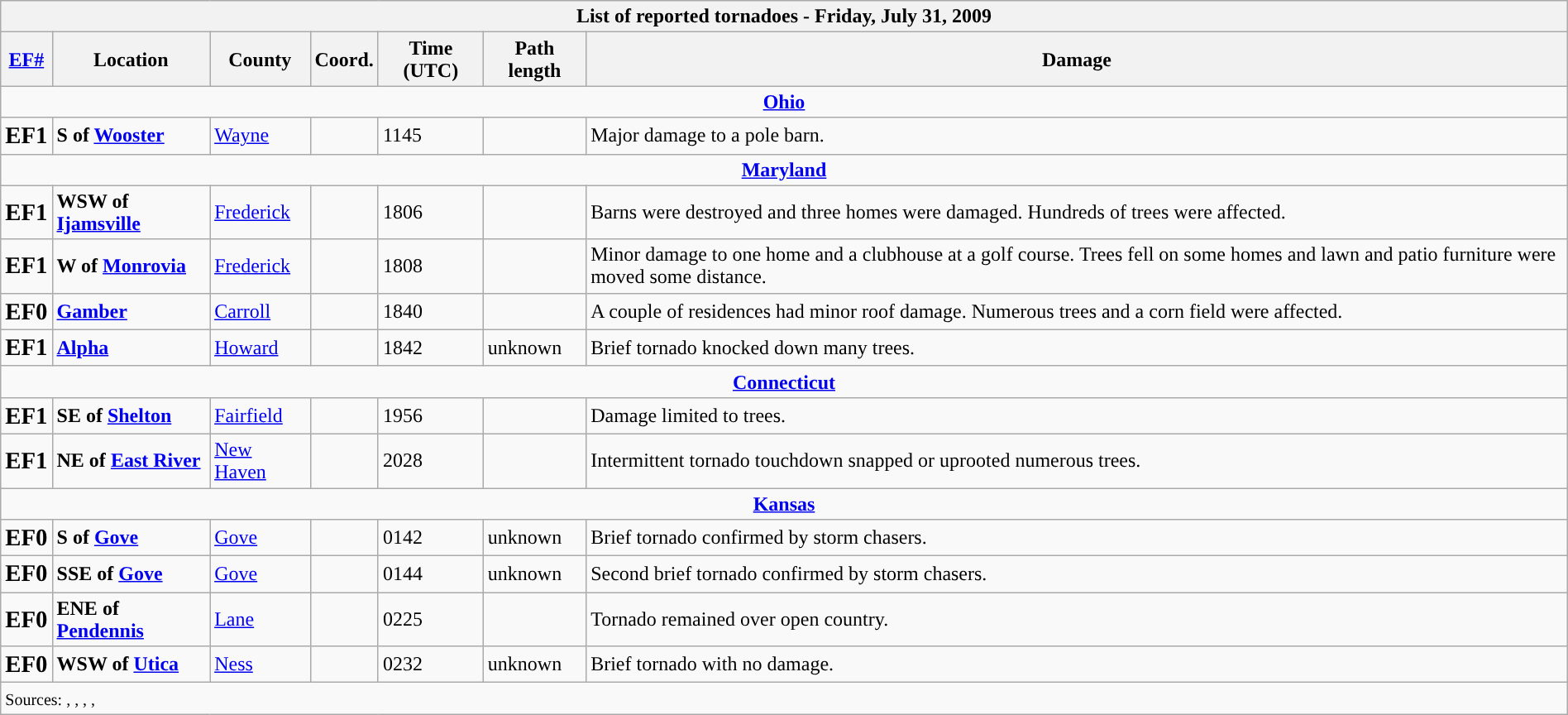<table class="wikitable collapsible" style="width:100%;">
<tr>
<th colspan="7">List of reported tornadoes - Friday, July 31, 2009</th>
</tr>
<tr>
<th><a href='#'>EF#</a></th>
<th>Location</th>
<th>County</th>
<th>Coord.</th>
<th>Time (UTC)</th>
<th>Path length</th>
<th>Damage</th>
</tr>
<tr>
<td colspan="7" style="text-align:center;"><strong><a href='#'>Ohio</a></strong></td>
</tr>
<tr>
<td><big><strong>EF1</strong></big></td>
<td><strong>S of <a href='#'>Wooster</a></strong></td>
<td><a href='#'>Wayne</a></td>
<td></td>
<td>1145</td>
<td></td>
<td>Major damage to a pole barn.</td>
</tr>
<tr>
<td colspan="7" style="text-align:center;"><strong><a href='#'>Maryland</a></strong></td>
</tr>
<tr>
<td><big><strong>EF1</strong></big></td>
<td><strong>WSW of <a href='#'>Ijamsville</a></strong></td>
<td><a href='#'>Frederick</a></td>
<td></td>
<td>1806</td>
<td></td>
<td>Barns were destroyed and three homes were damaged. Hundreds of trees were affected.</td>
</tr>
<tr>
<td><big><strong>EF1</strong></big></td>
<td><strong>W of <a href='#'>Monrovia</a></strong></td>
<td><a href='#'>Frederick</a></td>
<td></td>
<td>1808</td>
<td></td>
<td>Minor damage to one home and a clubhouse at a golf course. Trees fell on some homes and lawn and patio furniture were moved some distance.</td>
</tr>
<tr>
<td><big><strong>EF0</strong></big></td>
<td><strong><a href='#'>Gamber</a></strong></td>
<td><a href='#'>Carroll</a></td>
<td></td>
<td>1840</td>
<td></td>
<td>A couple of residences had minor roof damage. Numerous trees and a corn field were affected.</td>
</tr>
<tr>
<td><big><strong>EF1</strong></big></td>
<td><strong><a href='#'>Alpha</a></strong></td>
<td><a href='#'>Howard</a></td>
<td></td>
<td>1842</td>
<td>unknown</td>
<td>Brief tornado knocked down many trees.</td>
</tr>
<tr>
<td colspan="7" style="text-align:center;"><strong><a href='#'>Connecticut</a></strong></td>
</tr>
<tr>
<td><big><strong>EF1</strong></big></td>
<td><strong>SE of <a href='#'>Shelton</a></strong></td>
<td><a href='#'>Fairfield</a></td>
<td></td>
<td>1956</td>
<td></td>
<td>Damage limited to trees.</td>
</tr>
<tr>
<td><big><strong>EF1</strong></big></td>
<td><strong>NE of <a href='#'>East River</a></strong></td>
<td><a href='#'>New Haven</a></td>
<td></td>
<td>2028</td>
<td></td>
<td>Intermittent tornado touchdown snapped or uprooted numerous trees.</td>
</tr>
<tr>
<td colspan="7" style="text-align:center;"><strong><a href='#'>Kansas</a></strong></td>
</tr>
<tr>
<td><big><strong>EF0</strong></big></td>
<td><strong>S of <a href='#'>Gove</a></strong></td>
<td><a href='#'>Gove</a></td>
<td></td>
<td>0142</td>
<td>unknown</td>
<td>Brief tornado confirmed by storm chasers.</td>
</tr>
<tr>
<td><big><strong>EF0</strong></big></td>
<td><strong>SSE of <a href='#'>Gove</a></strong></td>
<td><a href='#'>Gove</a></td>
<td></td>
<td>0144</td>
<td>unknown</td>
<td>Second brief tornado confirmed by storm chasers.</td>
</tr>
<tr>
<td><big><strong>EF0</strong></big></td>
<td><strong>ENE of <a href='#'>Pendennis</a></strong></td>
<td><a href='#'>Lane</a></td>
<td></td>
<td>0225</td>
<td></td>
<td>Tornado remained over open country.</td>
</tr>
<tr>
<td><big><strong>EF0</strong></big></td>
<td><strong>WSW of <a href='#'>Utica</a></strong></td>
<td><a href='#'>Ness</a></td>
<td></td>
<td>0232</td>
<td>unknown</td>
<td>Brief tornado with no damage.</td>
</tr>
<tr>
<td colspan="7"><small>Sources: , , , , </small></td>
</tr>
</table>
